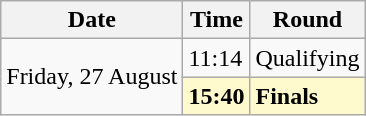<table class="wikitable">
<tr>
<th>Date</th>
<th>Time</th>
<th>Round</th>
</tr>
<tr>
<td rowspan=2>Friday, 27 August</td>
<td>11:14</td>
<td>Qualifying</td>
</tr>
<tr style="background:lemonchiffon">
<td><strong>15:40</strong></td>
<td><strong>Finals</strong></td>
</tr>
</table>
